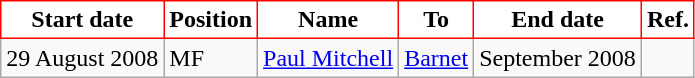<table class="wikitable">
<tr>
<th style="background:#FFFFFF; color:black; border:1px solid red;">Start date</th>
<th style="background:#FFFFFF; color:black; border:1px solid red;">Position</th>
<th style="background:#FFFFFF; color:black; border:1px solid red;">Name</th>
<th style="background:#FFFFFF; color:black; border:1px solid red;">To</th>
<th style="background:#FFFFFF; color:black; border:1px solid red;">End date</th>
<th style="background:#FFFFFF; color:black; border:1px solid red;">Ref.</th>
</tr>
<tr>
<td>29 August 2008</td>
<td>MF</td>
<td> <a href='#'>Paul Mitchell</a></td>
<td><a href='#'>Barnet</a></td>
<td>September 2008</td>
<td></td>
</tr>
</table>
